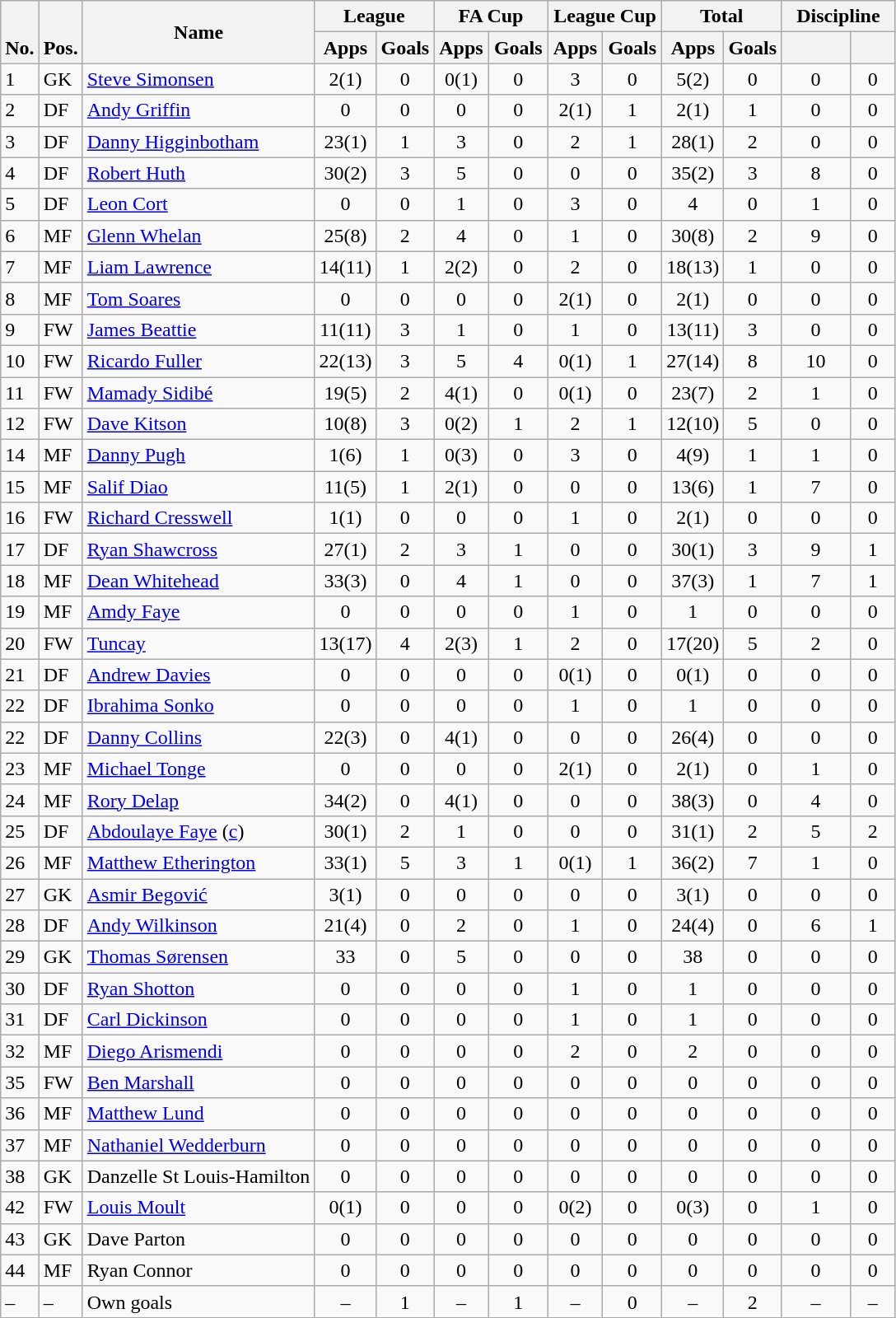<table class="wikitable" style="text-align:center">
<tr>
<th rowspan="2" valign="bottom">No.</th>
<th rowspan="2" valign="bottom">Pos.</th>
<th rowspan="2">Name</th>
<th colspan="2" width="85">League</th>
<th colspan="2" width="85">FA Cup</th>
<th colspan="2" width="85">League Cup</th>
<th colspan="2" width="85">Total</th>
<th colspan="2" width="85">Discipline</th>
</tr>
<tr>
<th>Apps</th>
<th>Goals</th>
<th>Apps</th>
<th>Goals</th>
<th>Apps</th>
<th>Goals</th>
<th>Apps</th>
<th>Goals</th>
<th></th>
<th></th>
</tr>
<tr>
<td align="left">1</td>
<td align="left">GK</td>
<td align="left"> <a href='#'>Steve Simonsen</a></td>
<td>2(1)</td>
<td>0</td>
<td>0(1)</td>
<td>0</td>
<td>3</td>
<td>0</td>
<td>5(2)</td>
<td>0</td>
<td>0</td>
<td>0</td>
</tr>
<tr>
<td align="left">2</td>
<td align="left">DF</td>
<td align="left"> <a href='#'>Andy Griffin</a></td>
<td>0</td>
<td>0</td>
<td>0</td>
<td>0</td>
<td>2(1)</td>
<td>1</td>
<td>2(1)</td>
<td>1</td>
<td>0</td>
<td>0</td>
</tr>
<tr>
<td align="left">3</td>
<td align="left">DF</td>
<td align="left"> <a href='#'>Danny Higginbotham</a></td>
<td>23(1)</td>
<td>1</td>
<td>3</td>
<td>0</td>
<td>2</td>
<td>1</td>
<td>28(1)</td>
<td>2</td>
<td>0</td>
<td>0</td>
</tr>
<tr>
<td align="left">4</td>
<td align="left">DF</td>
<td align="left"> <a href='#'>Robert Huth</a></td>
<td>30(2)</td>
<td>3</td>
<td>5</td>
<td>0</td>
<td>0</td>
<td>0</td>
<td>35(2)</td>
<td>3</td>
<td>8</td>
<td>0</td>
</tr>
<tr>
<td align="left">5</td>
<td align="left">DF</td>
<td align="left"> <a href='#'>Leon Cort</a></td>
<td>0</td>
<td>0</td>
<td>1</td>
<td>0</td>
<td>3</td>
<td>0</td>
<td>4</td>
<td>0</td>
<td>1</td>
<td>0</td>
</tr>
<tr>
<td align="left">6</td>
<td align="left">MF</td>
<td align="left"> <a href='#'>Glenn Whelan</a></td>
<td>25(8)</td>
<td>2</td>
<td>4</td>
<td>0</td>
<td>1</td>
<td>0</td>
<td>30(8)</td>
<td>2</td>
<td>9</td>
<td>0</td>
</tr>
<tr>
<td align="left">7</td>
<td align="left">MF</td>
<td align="left"> <a href='#'>Liam Lawrence</a></td>
<td>14(11)</td>
<td>1</td>
<td>2(2)</td>
<td>0</td>
<td>2</td>
<td>0</td>
<td>18(13)</td>
<td>1</td>
<td>0</td>
<td>0</td>
</tr>
<tr>
<td align="left">8</td>
<td align="left">MF</td>
<td align="left"> <a href='#'>Tom Soares</a></td>
<td>0</td>
<td>0</td>
<td>0</td>
<td>0</td>
<td>2(1)</td>
<td>0</td>
<td>2(1)</td>
<td>0</td>
<td>0</td>
<td>0</td>
</tr>
<tr>
<td align="left">9</td>
<td align="left">FW</td>
<td align="left"> <a href='#'>James Beattie</a></td>
<td>11(11)</td>
<td>3</td>
<td>1</td>
<td>0</td>
<td>1</td>
<td>0</td>
<td>13(11)</td>
<td>3</td>
<td>0</td>
<td>0</td>
</tr>
<tr>
<td align="left">10</td>
<td align="left">FW</td>
<td align="left"> <a href='#'>Ricardo Fuller</a></td>
<td>22(13)</td>
<td>3</td>
<td>5</td>
<td>4</td>
<td>0(1)</td>
<td>1</td>
<td>27(14)</td>
<td>8</td>
<td>10</td>
<td>0</td>
</tr>
<tr>
<td align="left">11</td>
<td align="left">FW</td>
<td align="left"> <a href='#'>Mamady Sidibé</a></td>
<td>19(5)</td>
<td>2</td>
<td>4(1)</td>
<td>0</td>
<td>0(1)</td>
<td>0</td>
<td>23(7)</td>
<td>2</td>
<td>1</td>
<td>0</td>
</tr>
<tr>
<td align="left">12</td>
<td align="left">FW</td>
<td align="left"> <a href='#'>Dave Kitson</a></td>
<td>10(8)</td>
<td>3</td>
<td>0(2)</td>
<td>1</td>
<td>2</td>
<td>1</td>
<td>12(10)</td>
<td>5</td>
<td>0</td>
<td>0</td>
</tr>
<tr>
<td align="left">14</td>
<td align="left">MF</td>
<td align="left"> <a href='#'>Danny Pugh</a></td>
<td>1(6)</td>
<td>1</td>
<td>0(3)</td>
<td>0</td>
<td>3</td>
<td>0</td>
<td>4(9)</td>
<td>1</td>
<td>1</td>
<td>0</td>
</tr>
<tr>
<td align="left">15</td>
<td align="left">MF</td>
<td align="left"> <a href='#'>Salif Diao</a></td>
<td>11(5)</td>
<td>1</td>
<td>2(1)</td>
<td>0</td>
<td>0</td>
<td>0</td>
<td>13(6)</td>
<td>1</td>
<td>7</td>
<td>0</td>
</tr>
<tr>
<td align="left">16</td>
<td align="left">FW</td>
<td align="left"> <a href='#'>Richard Cresswell</a></td>
<td>1(1)</td>
<td>0</td>
<td>0</td>
<td>0</td>
<td>1</td>
<td>0</td>
<td>2(1)</td>
<td>0</td>
<td>0</td>
<td>0</td>
</tr>
<tr>
<td align="left">17</td>
<td align="left">DF</td>
<td align="left"> <a href='#'>Ryan Shawcross</a></td>
<td>27(1)</td>
<td>2</td>
<td>3</td>
<td>1</td>
<td>0</td>
<td>0</td>
<td>30(1)</td>
<td>3</td>
<td>9</td>
<td>1</td>
</tr>
<tr>
<td align="left">18</td>
<td align="left">MF</td>
<td align="left"> <a href='#'>Dean Whitehead</a></td>
<td>33(3)</td>
<td>0</td>
<td>4</td>
<td>1</td>
<td>0</td>
<td>0</td>
<td>37(3)</td>
<td>1</td>
<td>7</td>
<td>1</td>
</tr>
<tr>
<td align="left">19</td>
<td align="left">MF</td>
<td align="left"> <a href='#'>Amdy Faye</a></td>
<td>0</td>
<td>0</td>
<td>0</td>
<td>0</td>
<td>1</td>
<td>0</td>
<td>1</td>
<td>0</td>
<td>0</td>
<td>0</td>
</tr>
<tr>
<td align="left">20</td>
<td align="left">FW</td>
<td align="left"> <a href='#'>Tuncay</a></td>
<td>13(17)</td>
<td>4</td>
<td>2(3)</td>
<td>1</td>
<td>2</td>
<td>0</td>
<td>17(20)</td>
<td>5</td>
<td>2</td>
<td>0</td>
</tr>
<tr>
<td align="left">21</td>
<td align="left">DF</td>
<td align="left"> <a href='#'>Andrew Davies</a></td>
<td>0</td>
<td>0</td>
<td>0</td>
<td>0</td>
<td>0(1)</td>
<td>0</td>
<td>0(1)</td>
<td>0</td>
<td>0</td>
<td>0</td>
</tr>
<tr>
<td align="left">22</td>
<td align="left">DF</td>
<td align="left"> <a href='#'>Ibrahima Sonko</a></td>
<td>0</td>
<td>0</td>
<td>0</td>
<td>0</td>
<td>1</td>
<td>0</td>
<td>1</td>
<td>0</td>
<td>0</td>
<td>0</td>
</tr>
<tr>
<td align="left">22</td>
<td align="left">DF</td>
<td align="left"> <a href='#'>Danny Collins</a></td>
<td>22(3)</td>
<td>0</td>
<td>4(1)</td>
<td>0</td>
<td>0</td>
<td>0</td>
<td>26(4)</td>
<td>0</td>
<td>0</td>
<td>0</td>
</tr>
<tr>
<td align="left">23</td>
<td align="left">MF</td>
<td align="left"> <a href='#'>Michael Tonge</a></td>
<td>0</td>
<td>0</td>
<td>0</td>
<td>0</td>
<td>2(1)</td>
<td>0</td>
<td>2(1)</td>
<td>0</td>
<td>1</td>
<td>0</td>
</tr>
<tr>
<td align="left">24</td>
<td align="left">MF</td>
<td align="left"> <a href='#'>Rory Delap</a></td>
<td>34(2)</td>
<td>0</td>
<td>4(1)</td>
<td>0</td>
<td>0</td>
<td>0</td>
<td>38(3)</td>
<td>0</td>
<td>4</td>
<td>0</td>
</tr>
<tr>
<td align="left">25</td>
<td align="left">DF</td>
<td align="left"> <a href='#'>Abdoulaye Faye</a> (<a href='#'>c</a>)</td>
<td>30(1)</td>
<td>2</td>
<td>1</td>
<td>0</td>
<td>0</td>
<td>0</td>
<td>31(1)</td>
<td>2</td>
<td>5</td>
<td>2</td>
</tr>
<tr>
<td align="left">26</td>
<td align="left">MF</td>
<td align="left"> <a href='#'>Matthew Etherington</a></td>
<td>33(1)</td>
<td>5</td>
<td>3</td>
<td>1</td>
<td>0(1)</td>
<td>1</td>
<td>36(2)</td>
<td>7</td>
<td>1</td>
<td>0</td>
</tr>
<tr>
<td align="left">27</td>
<td align="left">GK</td>
<td align="left"> <a href='#'>Asmir Begović</a></td>
<td>3(1)</td>
<td>0</td>
<td>0</td>
<td>0</td>
<td>0</td>
<td>0</td>
<td>3(1)</td>
<td>0</td>
<td>0</td>
<td>0</td>
</tr>
<tr>
<td align="left">28</td>
<td align="left">DF</td>
<td align="left"> <a href='#'>Andy Wilkinson</a></td>
<td>21(4)</td>
<td>0</td>
<td>2</td>
<td>0</td>
<td>1</td>
<td>0</td>
<td>24(4)</td>
<td>0</td>
<td>6</td>
<td>1</td>
</tr>
<tr>
<td align="left">29</td>
<td align="left">GK</td>
<td align="left"> <a href='#'>Thomas Sørensen</a></td>
<td>33</td>
<td>0</td>
<td>5</td>
<td>0</td>
<td>0</td>
<td>0</td>
<td>38</td>
<td>0</td>
<td>0</td>
<td>0</td>
</tr>
<tr>
<td align="left">30</td>
<td align="left">DF</td>
<td align="left"> <a href='#'>Ryan Shotton</a></td>
<td>0</td>
<td>0</td>
<td>0</td>
<td>0</td>
<td>1</td>
<td>0</td>
<td>1</td>
<td>0</td>
<td>0</td>
<td>0</td>
</tr>
<tr>
<td align="left">31</td>
<td align="left">DF</td>
<td align="left"> <a href='#'>Carl Dickinson</a></td>
<td>0</td>
<td>0</td>
<td>0</td>
<td>0</td>
<td>1</td>
<td>0</td>
<td>1</td>
<td>0</td>
<td>0</td>
<td>0</td>
</tr>
<tr>
<td align="left">32</td>
<td align="left">MF</td>
<td align="left"> <a href='#'>Diego Arismendi</a></td>
<td>0</td>
<td>0</td>
<td>0</td>
<td>0</td>
<td>2</td>
<td>0</td>
<td>2</td>
<td>0</td>
<td>0</td>
<td>0</td>
</tr>
<tr>
<td align="left">35</td>
<td align="left">FW</td>
<td align="left"> <a href='#'>Ben Marshall</a></td>
<td>0</td>
<td>0</td>
<td>0</td>
<td>0</td>
<td>0</td>
<td>0</td>
<td>0</td>
<td>0</td>
<td>0</td>
<td>0</td>
</tr>
<tr>
<td align="left">36</td>
<td align="left">MF</td>
<td align="left"> <a href='#'>Matthew Lund</a></td>
<td>0</td>
<td>0</td>
<td>0</td>
<td>0</td>
<td>0</td>
<td>0</td>
<td>0</td>
<td>0</td>
<td>0</td>
<td>0</td>
</tr>
<tr>
<td align="left">37</td>
<td align="left">MF</td>
<td align="left"> <a href='#'>Nathaniel Wedderburn</a></td>
<td>0</td>
<td>0</td>
<td>0</td>
<td>0</td>
<td>0</td>
<td>0</td>
<td>0</td>
<td>0</td>
<td>0</td>
<td>0</td>
</tr>
<tr>
<td align="left">38</td>
<td align="left">GK</td>
<td align="left"> Danzelle St Louis-Hamilton</td>
<td>0</td>
<td>0</td>
<td>0</td>
<td>0</td>
<td>0</td>
<td>0</td>
<td>0</td>
<td>0</td>
<td>0</td>
<td>0</td>
</tr>
<tr>
<td align="left">42</td>
<td align="left">FW</td>
<td align="left"> <a href='#'>Louis Moult</a></td>
<td>0(1)</td>
<td>0</td>
<td>0</td>
<td>0</td>
<td>0(2)</td>
<td>0</td>
<td>0(3)</td>
<td>0</td>
<td>1</td>
<td>0</td>
</tr>
<tr>
<td align="left">43</td>
<td align="left">GK</td>
<td align="left"> Dave Parton</td>
<td>0</td>
<td>0</td>
<td>0</td>
<td>0</td>
<td>0</td>
<td>0</td>
<td>0</td>
<td>0</td>
<td>0</td>
<td>0</td>
</tr>
<tr>
<td align="left">44</td>
<td align="left">MF</td>
<td align="left"> Ryan Connor</td>
<td>0</td>
<td>0</td>
<td>0</td>
<td>0</td>
<td>0</td>
<td>0</td>
<td>0</td>
<td>0</td>
<td>0</td>
<td>0</td>
</tr>
<tr>
<td align="left">–</td>
<td align="left">–</td>
<td align="left">Own goals</td>
<td>–</td>
<td>1</td>
<td>–</td>
<td>1</td>
<td>–</td>
<td>0</td>
<td>–</td>
<td>2</td>
<td>–</td>
<td>–</td>
</tr>
</table>
